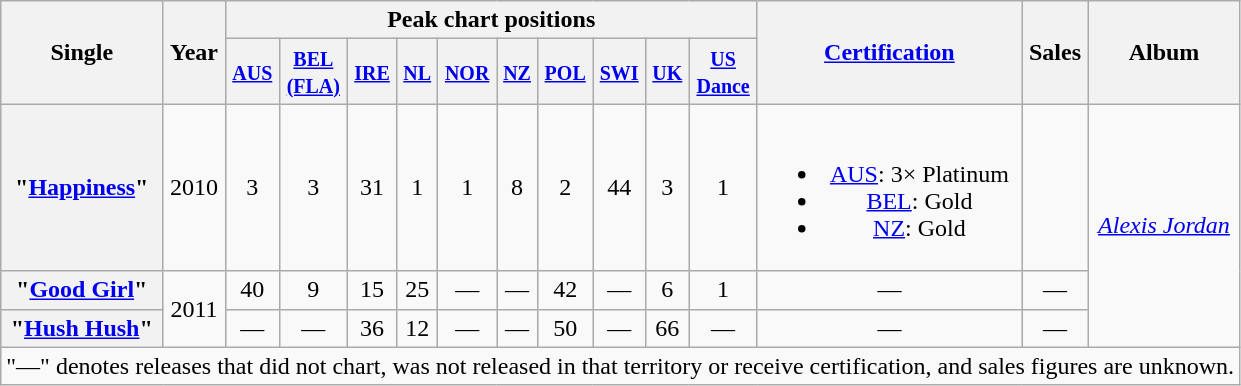<table class="wikitable plainrowheaders" style="text-align:center;" border="1">
<tr>
<th rowspan="2">Single</th>
<th rowspan="2">Year</th>
<th colspan="10">Peak chart positions</th>
<th rowspan="2"><a href='#'>Certification</a></th>
<th rowspan="2">Sales</th>
<th rowspan="2">Album</th>
</tr>
<tr>
<th scope="col" "width:3em;font-size:80%;"><small><a href='#'>AUS</a></small><br></th>
<th scope="col" "width:3em;font-size:80%;"><small><a href='#'>BEL<br>(FLA)</a></small><br></th>
<th scope="col"  "width:3em;font-size:80%;"><small><a href='#'>IRE</a></small><br></th>
<th scope="col" "width:3em;font-size:80%;"><small><a href='#'>NL</a></small><br></th>
<th scope="col" "width:3em;font-size:80%;"><small><a href='#'>NOR</a></small><br></th>
<th scope="col" "width:3em;font-size:80%;"><small><a href='#'>NZ</a></small><br></th>
<th scope="col" "width:3em;font-size:80%;"><small><a href='#'>POL</a></small><br></th>
<th scope="col" "width:3em;font-size:80%;"><small><a href='#'>SWI</a></small><br></th>
<th scope="col" "width:3em;font-size:80%;"><small><a href='#'>UK</a></small><br></th>
<th scope="col" "width:3em;font-size:80%;"><small><a href='#'>US<br>Dance</a></small><br></th>
</tr>
<tr>
<th scope="row">"<a href='#'>Happiness</a>"</th>
<td>2010</td>
<td>3</td>
<td>3</td>
<td>31</td>
<td>1</td>
<td>1</td>
<td>8</td>
<td>2</td>
<td>44</td>
<td>3</td>
<td>1</td>
<td><br><ul><li><a href='#'>AUS</a>: 3× Platinum</li><li><a href='#'>BEL</a>: Gold</li><li><a href='#'>NZ</a>: Gold</li></ul></td>
<td></td>
<td rowspan="3"><em><a href='#'>Alexis Jordan</a></em></td>
</tr>
<tr>
<th scope="row">"<a href='#'>Good Girl</a>"</th>
<td rowspan=2>2011</td>
<td>40</td>
<td>9</td>
<td>15</td>
<td>25</td>
<td>—</td>
<td>—</td>
<td>42</td>
<td>—</td>
<td>6</td>
<td>1</td>
<td>—</td>
<td>—</td>
</tr>
<tr>
<th scope="row">"<a href='#'>Hush Hush</a>"</th>
<td>—</td>
<td>—</td>
<td>36</td>
<td>12</td>
<td>—</td>
<td>—</td>
<td>50</td>
<td>—</td>
<td>66</td>
<td>—</td>
<td>—</td>
<td>—</td>
</tr>
<tr>
<td colspan="15" "font-size:9pt">"—" denotes releases that did not chart, was not released in that territory or receive certification, and sales figures are unknown.</td>
</tr>
</table>
